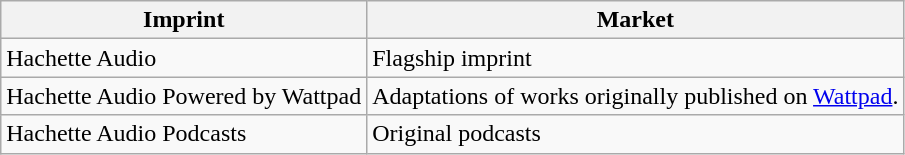<table class="wikitable">
<tr>
<th>Imprint</th>
<th>Market</th>
</tr>
<tr>
<td>Hachette Audio</td>
<td>Flagship imprint</td>
</tr>
<tr>
<td>Hachette Audio Powered by Wattpad</td>
<td>Adaptations of works originally published on <a href='#'>Wattpad</a>.</td>
</tr>
<tr>
<td>Hachette Audio Podcasts</td>
<td>Original podcasts</td>
</tr>
</table>
